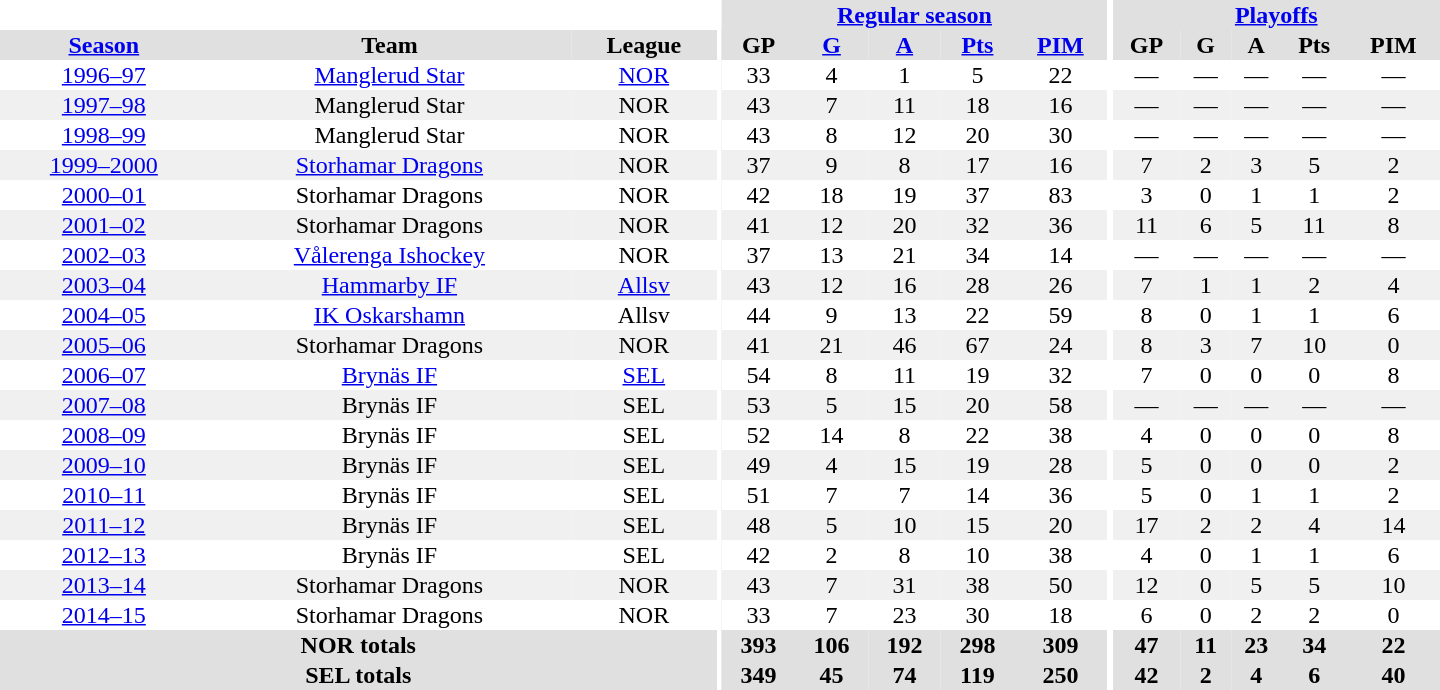<table border="0" cellpadding="1" cellspacing="0" style="text-align:center; width:60em">
<tr bgcolor="#e0e0e0">
<th colspan="3" bgcolor="#ffffff"></th>
<th rowspan="99" bgcolor="#ffffff"></th>
<th colspan="5"><a href='#'>Regular season</a></th>
<th rowspan="99" bgcolor="#ffffff"></th>
<th colspan="5"><a href='#'>Playoffs</a></th>
</tr>
<tr bgcolor="#e0e0e0">
<th><a href='#'>Season</a></th>
<th>Team</th>
<th>League</th>
<th>GP</th>
<th><a href='#'>G</a></th>
<th><a href='#'>A</a></th>
<th><a href='#'>Pts</a></th>
<th><a href='#'>PIM</a></th>
<th>GP</th>
<th>G</th>
<th>A</th>
<th>Pts</th>
<th>PIM</th>
</tr>
<tr>
<td><a href='#'>1996–97</a></td>
<td><a href='#'>Manglerud Star</a></td>
<td><a href='#'>NOR</a></td>
<td>33</td>
<td>4</td>
<td>1</td>
<td>5</td>
<td>22</td>
<td>—</td>
<td>—</td>
<td>—</td>
<td>—</td>
<td>—</td>
</tr>
<tr bgcolor="#f0f0f0">
<td><a href='#'>1997–98</a></td>
<td>Manglerud Star</td>
<td>NOR</td>
<td>43</td>
<td>7</td>
<td>11</td>
<td>18</td>
<td>16</td>
<td>—</td>
<td>—</td>
<td>—</td>
<td>—</td>
<td>—</td>
</tr>
<tr>
<td><a href='#'>1998–99</a></td>
<td>Manglerud Star</td>
<td>NOR</td>
<td>43</td>
<td>8</td>
<td>12</td>
<td>20</td>
<td>30</td>
<td>—</td>
<td>—</td>
<td>—</td>
<td>—</td>
<td>—</td>
</tr>
<tr bgcolor="#f0f0f0">
<td><a href='#'>1999–2000</a></td>
<td><a href='#'>Storhamar Dragons</a></td>
<td>NOR</td>
<td>37</td>
<td>9</td>
<td>8</td>
<td>17</td>
<td>16</td>
<td>7</td>
<td>2</td>
<td>3</td>
<td>5</td>
<td>2</td>
</tr>
<tr>
<td><a href='#'>2000–01</a></td>
<td>Storhamar Dragons</td>
<td>NOR</td>
<td>42</td>
<td>18</td>
<td>19</td>
<td>37</td>
<td>83</td>
<td>3</td>
<td>0</td>
<td>1</td>
<td>1</td>
<td>2</td>
</tr>
<tr bgcolor="#f0f0f0">
<td><a href='#'>2001–02</a></td>
<td>Storhamar Dragons</td>
<td>NOR</td>
<td>41</td>
<td>12</td>
<td>20</td>
<td>32</td>
<td>36</td>
<td>11</td>
<td>6</td>
<td>5</td>
<td>11</td>
<td>8</td>
</tr>
<tr>
<td><a href='#'>2002–03</a></td>
<td><a href='#'>Vålerenga Ishockey</a></td>
<td>NOR</td>
<td>37</td>
<td>13</td>
<td>21</td>
<td>34</td>
<td>14</td>
<td>—</td>
<td>—</td>
<td>—</td>
<td>—</td>
<td>—</td>
</tr>
<tr bgcolor="#f0f0f0">
<td><a href='#'>2003–04</a></td>
<td><a href='#'>Hammarby IF</a></td>
<td><a href='#'>Allsv</a></td>
<td>43</td>
<td>12</td>
<td>16</td>
<td>28</td>
<td>26</td>
<td>7</td>
<td>1</td>
<td>1</td>
<td>2</td>
<td>4</td>
</tr>
<tr>
<td><a href='#'>2004–05</a></td>
<td><a href='#'>IK Oskarshamn</a></td>
<td>Allsv</td>
<td>44</td>
<td>9</td>
<td>13</td>
<td>22</td>
<td>59</td>
<td>8</td>
<td>0</td>
<td>1</td>
<td>1</td>
<td>6</td>
</tr>
<tr bgcolor="#f0f0f0">
<td><a href='#'>2005–06</a></td>
<td>Storhamar Dragons</td>
<td>NOR</td>
<td>41</td>
<td>21</td>
<td>46</td>
<td>67</td>
<td>24</td>
<td>8</td>
<td>3</td>
<td>7</td>
<td>10</td>
<td>0</td>
</tr>
<tr>
<td><a href='#'>2006–07</a></td>
<td><a href='#'>Brynäs IF</a></td>
<td><a href='#'>SEL</a></td>
<td>54</td>
<td>8</td>
<td>11</td>
<td>19</td>
<td>32</td>
<td>7</td>
<td>0</td>
<td>0</td>
<td>0</td>
<td>8</td>
</tr>
<tr bgcolor="#f0f0f0">
<td><a href='#'>2007–08</a></td>
<td>Brynäs IF</td>
<td>SEL</td>
<td>53</td>
<td>5</td>
<td>15</td>
<td>20</td>
<td>58</td>
<td>—</td>
<td>—</td>
<td>—</td>
<td>—</td>
<td>—</td>
</tr>
<tr>
<td><a href='#'>2008–09</a></td>
<td>Brynäs IF</td>
<td>SEL</td>
<td>52</td>
<td>14</td>
<td>8</td>
<td>22</td>
<td>38</td>
<td>4</td>
<td>0</td>
<td>0</td>
<td>0</td>
<td>8</td>
</tr>
<tr bgcolor="#f0f0f0">
<td><a href='#'>2009–10</a></td>
<td>Brynäs IF</td>
<td>SEL</td>
<td>49</td>
<td>4</td>
<td>15</td>
<td>19</td>
<td>28</td>
<td>5</td>
<td>0</td>
<td>0</td>
<td>0</td>
<td>2</td>
</tr>
<tr>
<td><a href='#'>2010–11</a></td>
<td>Brynäs IF</td>
<td>SEL</td>
<td>51</td>
<td>7</td>
<td>7</td>
<td>14</td>
<td>36</td>
<td>5</td>
<td>0</td>
<td>1</td>
<td>1</td>
<td>2</td>
</tr>
<tr bgcolor="#f0f0f0">
<td><a href='#'>2011–12</a></td>
<td>Brynäs IF</td>
<td>SEL</td>
<td>48</td>
<td>5</td>
<td>10</td>
<td>15</td>
<td>20</td>
<td>17</td>
<td>2</td>
<td>2</td>
<td>4</td>
<td>14</td>
</tr>
<tr>
<td><a href='#'>2012–13</a></td>
<td>Brynäs IF</td>
<td>SEL</td>
<td>42</td>
<td>2</td>
<td>8</td>
<td>10</td>
<td>38</td>
<td>4</td>
<td>0</td>
<td>1</td>
<td>1</td>
<td>6</td>
</tr>
<tr bgcolor="#f0f0f0">
<td><a href='#'>2013–14</a></td>
<td>Storhamar Dragons</td>
<td>NOR</td>
<td>43</td>
<td>7</td>
<td>31</td>
<td>38</td>
<td>50</td>
<td>12</td>
<td>0</td>
<td>5</td>
<td>5</td>
<td>10</td>
</tr>
<tr>
<td><a href='#'>2014–15</a></td>
<td>Storhamar Dragons</td>
<td>NOR</td>
<td>33</td>
<td>7</td>
<td>23</td>
<td>30</td>
<td>18</td>
<td>6</td>
<td>0</td>
<td>2</td>
<td>2</td>
<td>0</td>
</tr>
<tr bgcolor="#e0e0e0">
<th colspan="3">NOR totals</th>
<th>393</th>
<th>106</th>
<th>192</th>
<th>298</th>
<th>309</th>
<th>47</th>
<th>11</th>
<th>23</th>
<th>34</th>
<th>22</th>
</tr>
<tr bgcolor="#e0e0e0">
<th colspan="3">SEL totals</th>
<th>349</th>
<th>45</th>
<th>74</th>
<th>119</th>
<th>250</th>
<th>42</th>
<th>2</th>
<th>4</th>
<th>6</th>
<th>40</th>
</tr>
</table>
